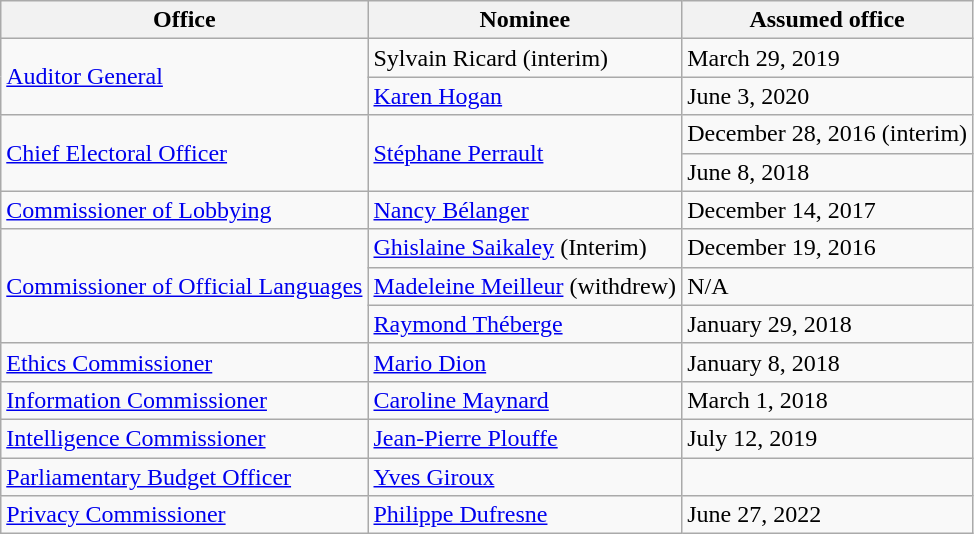<table class="wikitable">
<tr>
<th>Office</th>
<th>Nominee</th>
<th>Assumed office</th>
</tr>
<tr>
<td rowspan="2"><a href='#'>Auditor General</a></td>
<td>Sylvain Ricard (interim)</td>
<td>March 29, 2019</td>
</tr>
<tr>
<td><a href='#'>Karen Hogan</a></td>
<td>June 3, 2020</td>
</tr>
<tr>
<td rowspan="2"><a href='#'>Chief Electoral Officer</a></td>
<td rowspan="2"><a href='#'>Stéphane Perrault</a></td>
<td>December 28, 2016 (interim)</td>
</tr>
<tr>
<td>June 8, 2018</td>
</tr>
<tr>
<td><a href='#'>Commissioner of Lobbying</a></td>
<td><a href='#'>Nancy Bélanger</a></td>
<td>December 14, 2017</td>
</tr>
<tr>
<td rowspan="3"><a href='#'>Commissioner of Official Languages</a></td>
<td><a href='#'>Ghislaine Saikaley</a> (Interim)</td>
<td>December 19, 2016</td>
</tr>
<tr>
<td><a href='#'>Madeleine Meilleur</a> (withdrew)</td>
<td>N/A</td>
</tr>
<tr>
<td><a href='#'>Raymond Théberge</a></td>
<td>January 29, 2018</td>
</tr>
<tr>
<td><a href='#'>Ethics Commissioner</a></td>
<td><a href='#'>Mario Dion</a></td>
<td>January 8, 2018</td>
</tr>
<tr>
<td><a href='#'>Information Commissioner</a></td>
<td><a href='#'>Caroline Maynard</a></td>
<td>March 1, 2018</td>
</tr>
<tr>
<td><a href='#'>Intelligence Commissioner</a></td>
<td><a href='#'>Jean-Pierre Plouffe</a></td>
<td>July 12, 2019</td>
</tr>
<tr>
<td><a href='#'>Parliamentary Budget Officer</a></td>
<td><a href='#'>Yves Giroux</a></td>
<td></td>
</tr>
<tr>
<td><a href='#'>Privacy Commissioner</a></td>
<td><a href='#'>Philippe Dufresne</a></td>
<td>June 27, 2022</td>
</tr>
</table>
